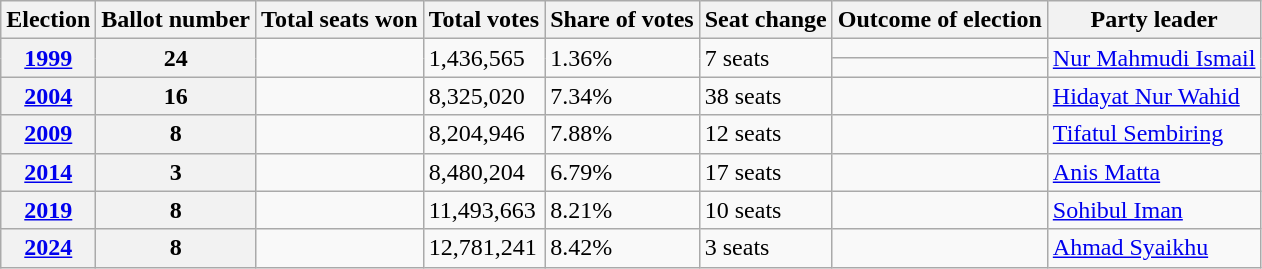<table class="wikitable">
<tr>
<th>Election</th>
<th>Ballot number</th>
<th>Total seats won</th>
<th>Total votes</th>
<th>Share of votes</th>
<th>Seat change</th>
<th>Outcome of election</th>
<th>Party leader</th>
</tr>
<tr>
<th rowspan="2"><a href='#'>1999</a></th>
<th rowspan="2">24</th>
<td rowspan="2"></td>
<td rowspan="2">1,436,565</td>
<td rowspan="2">1.36%</td>
<td rowspan="2">7 seats</td>
<td></td>
<td rowspan="2"><a href='#'>Nur Mahmudi Ismail</a></td>
</tr>
<tr>
<td></td>
</tr>
<tr>
<th><a href='#'>2004</a></th>
<th>16</th>
<td></td>
<td>8,325,020</td>
<td>7.34%</td>
<td>38 seats</td>
<td></td>
<td><a href='#'>Hidayat Nur Wahid</a></td>
</tr>
<tr>
<th><a href='#'>2009</a></th>
<th>8</th>
<td></td>
<td>8,204,946</td>
<td>7.88%</td>
<td>12 seats</td>
<td></td>
<td><a href='#'>Tifatul Sembiring</a></td>
</tr>
<tr>
<th><a href='#'>2014</a></th>
<th>3</th>
<td></td>
<td>8,480,204</td>
<td>6.79%</td>
<td>17 seats</td>
<td></td>
<td><a href='#'>Anis Matta</a></td>
</tr>
<tr>
<th><a href='#'>2019</a></th>
<th>8</th>
<td></td>
<td>11,493,663</td>
<td>8.21%</td>
<td>10 seats</td>
<td></td>
<td><a href='#'>Sohibul Iman</a></td>
</tr>
<tr>
<th><a href='#'>2024</a></th>
<th>8</th>
<td></td>
<td>12,781,241</td>
<td>8.42%</td>
<td> 3 seats</td>
<td></td>
<td><a href='#'>Ahmad Syaikhu</a></td>
</tr>
</table>
